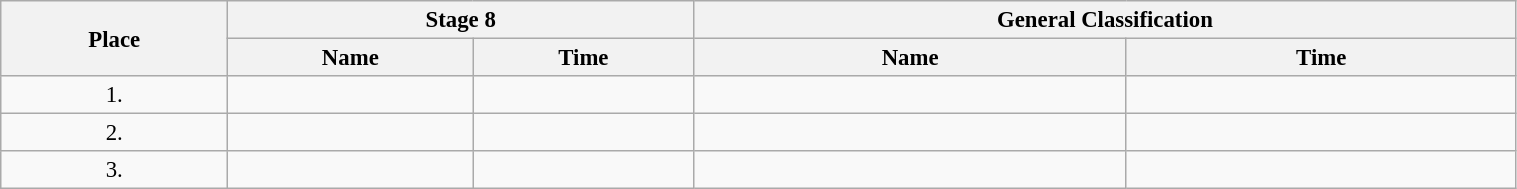<table class=wikitable style="font-size:95%" width="80%">
<tr>
<th rowspan="2">Place</th>
<th colspan="2">Stage 8</th>
<th colspan="2">General Classification</th>
</tr>
<tr>
<th>Name</th>
<th>Time</th>
<th>Name</th>
<th>Time</th>
</tr>
<tr>
<td align="center">1.</td>
<td></td>
<td></td>
<td></td>
<td></td>
</tr>
<tr>
<td align="center">2.</td>
<td></td>
<td></td>
<td></td>
<td></td>
</tr>
<tr>
<td align="center">3.</td>
<td></td>
<td></td>
<td></td>
<td></td>
</tr>
</table>
